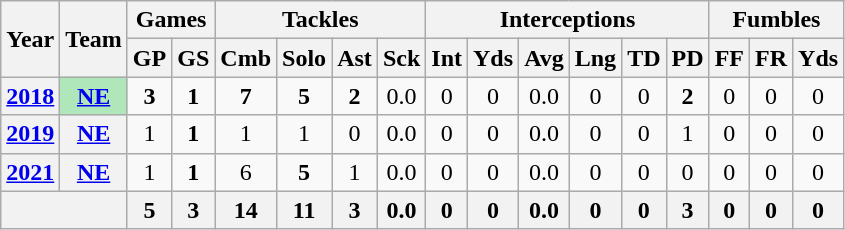<table class="wikitable" style="text-align:center;">
<tr>
<th rowspan="2">Year</th>
<th rowspan="2">Team</th>
<th colspan="2">Games</th>
<th colspan="4">Tackles</th>
<th colspan="6">Interceptions</th>
<th colspan="3">Fumbles</th>
</tr>
<tr>
<th>GP</th>
<th>GS</th>
<th>Cmb</th>
<th>Solo</th>
<th>Ast</th>
<th>Sck</th>
<th>Int</th>
<th>Yds</th>
<th>Avg</th>
<th>Lng</th>
<th>TD</th>
<th>PD</th>
<th>FF</th>
<th>FR</th>
<th>Yds</th>
</tr>
<tr>
<th><a href='#'>2018</a></th>
<th style="background:#afe6ba"><a href='#'>NE</a></th>
<td><strong>3</strong></td>
<td><strong>1</strong></td>
<td><strong>7</strong></td>
<td><strong>5</strong></td>
<td><strong>2</strong></td>
<td>0.0</td>
<td>0</td>
<td>0</td>
<td>0.0</td>
<td>0</td>
<td>0</td>
<td><strong>2</strong></td>
<td>0</td>
<td>0</td>
<td>0</td>
</tr>
<tr>
<th><a href='#'>2019</a></th>
<th><a href='#'>NE</a></th>
<td>1</td>
<td><strong>1</strong></td>
<td>1</td>
<td>1</td>
<td>0</td>
<td>0.0</td>
<td>0</td>
<td>0</td>
<td>0.0</td>
<td>0</td>
<td>0</td>
<td>1</td>
<td>0</td>
<td>0</td>
<td>0</td>
</tr>
<tr>
<th><a href='#'>2021</a></th>
<th><a href='#'>NE</a></th>
<td>1</td>
<td><strong>1</strong></td>
<td>6</td>
<td><strong>5</strong></td>
<td>1</td>
<td>0.0</td>
<td>0</td>
<td>0</td>
<td>0.0</td>
<td>0</td>
<td>0</td>
<td>0</td>
<td>0</td>
<td>0</td>
<td>0</td>
</tr>
<tr>
<th colspan="2"></th>
<th>5</th>
<th>3</th>
<th>14</th>
<th>11</th>
<th>3</th>
<th>0.0</th>
<th>0</th>
<th>0</th>
<th>0.0</th>
<th>0</th>
<th>0</th>
<th>3</th>
<th>0</th>
<th>0</th>
<th>0</th>
</tr>
</table>
